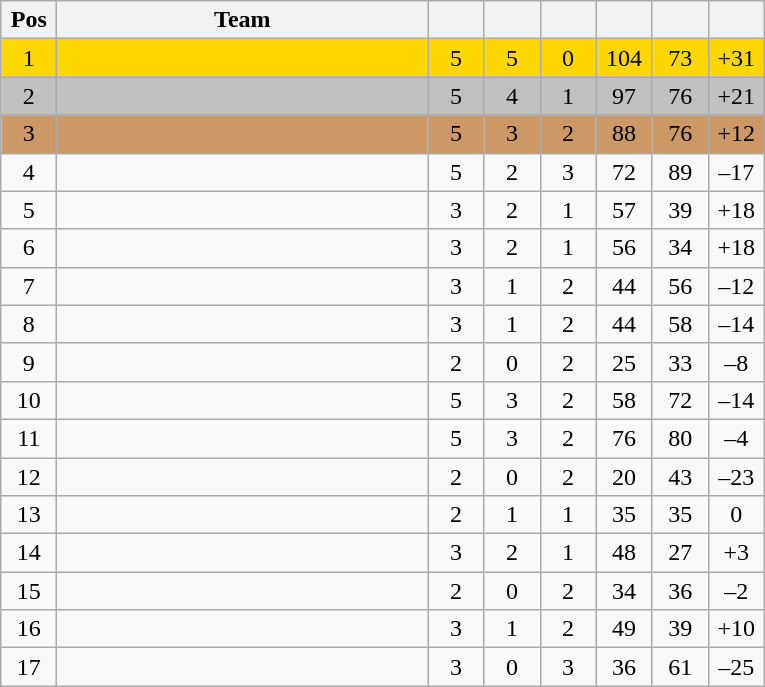<table class="wikitable" style="text-align:center">
<tr>
<th width=30>Pos</th>
<th ! width=240>Team</th>
<th ! width=30></th>
<th ! width=30></th>
<th ! width=30></th>
<th ! width=30></th>
<th ! width=30></th>
<th ! width=30></th>
</tr>
<tr bgcolor=gold>
<td>1</td>
<td align=left></td>
<td>5</td>
<td>5</td>
<td>0</td>
<td>104</td>
<td>73</td>
<td>+31</td>
</tr>
<tr bgcolor=silver>
<td>2</td>
<td align=left></td>
<td>5</td>
<td>4</td>
<td>1</td>
<td>97</td>
<td>76</td>
<td>+21</td>
</tr>
<tr bgcolor=cc9966>
<td>3</td>
<td align=left></td>
<td>5</td>
<td>3</td>
<td>2</td>
<td>88</td>
<td>76</td>
<td>+12</td>
</tr>
<tr>
<td>4</td>
<td align=left></td>
<td>5</td>
<td>2</td>
<td>3</td>
<td>72</td>
<td>89</td>
<td>–17</td>
</tr>
<tr>
<td>5</td>
<td align=left></td>
<td>3</td>
<td>2</td>
<td>1</td>
<td>57</td>
<td>39</td>
<td>+18</td>
</tr>
<tr>
<td>6</td>
<td align=left></td>
<td>3</td>
<td>2</td>
<td>1</td>
<td>56</td>
<td>34</td>
<td>+18</td>
</tr>
<tr>
<td>7</td>
<td align=left></td>
<td>3</td>
<td>1</td>
<td>2</td>
<td>44</td>
<td>56</td>
<td>–12</td>
</tr>
<tr>
<td>8</td>
<td align=left></td>
<td>3</td>
<td>1</td>
<td>2</td>
<td>44</td>
<td>58</td>
<td>–14</td>
</tr>
<tr>
<td>9</td>
<td align=left></td>
<td>2</td>
<td>0</td>
<td>2</td>
<td>25</td>
<td>33</td>
<td>–8</td>
</tr>
<tr>
<td>10</td>
<td align=left></td>
<td>5</td>
<td>3</td>
<td>2</td>
<td>58</td>
<td>72</td>
<td>–14</td>
</tr>
<tr>
<td>11</td>
<td align=left></td>
<td>5</td>
<td>3</td>
<td>2</td>
<td>76</td>
<td>80</td>
<td>–4</td>
</tr>
<tr>
<td>12</td>
<td align=left></td>
<td>2</td>
<td>0</td>
<td>2</td>
<td>20</td>
<td>43</td>
<td>–23</td>
</tr>
<tr>
<td>13</td>
<td align=left></td>
<td>2</td>
<td>1</td>
<td>1</td>
<td>35</td>
<td>35</td>
<td>0</td>
</tr>
<tr>
<td>14</td>
<td align=left></td>
<td>3</td>
<td>2</td>
<td>1</td>
<td>48</td>
<td>27</td>
<td>+3</td>
</tr>
<tr>
<td>15</td>
<td align=left></td>
<td>2</td>
<td>0</td>
<td>2</td>
<td>34</td>
<td>36</td>
<td>–2</td>
</tr>
<tr>
<td>16</td>
<td align=left></td>
<td>3</td>
<td>1</td>
<td>2</td>
<td>49</td>
<td>39</td>
<td>+10</td>
</tr>
<tr>
<td>17</td>
<td align=left></td>
<td>3</td>
<td>0</td>
<td>3</td>
<td>36</td>
<td>61</td>
<td>–25</td>
</tr>
</table>
